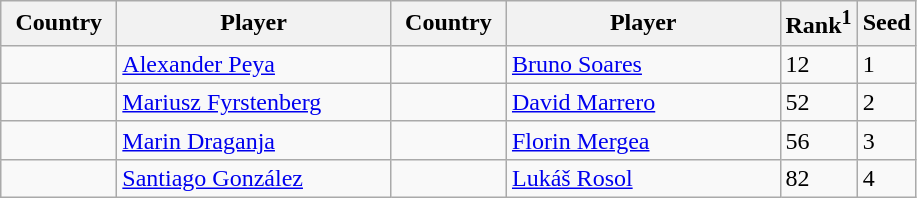<table class="sortable wikitable">
<tr>
<th width="70">Country</th>
<th width="175">Player</th>
<th width="70">Country</th>
<th width="175">Player</th>
<th>Rank<sup>1</sup></th>
<th>Seed</th>
</tr>
<tr>
<td></td>
<td><a href='#'>Alexander Peya</a></td>
<td></td>
<td><a href='#'>Bruno Soares</a></td>
<td>12</td>
<td>1</td>
</tr>
<tr>
<td></td>
<td><a href='#'>Mariusz Fyrstenberg</a></td>
<td></td>
<td><a href='#'>David Marrero</a></td>
<td>52</td>
<td>2</td>
</tr>
<tr>
<td></td>
<td><a href='#'>Marin Draganja</a></td>
<td></td>
<td><a href='#'>Florin Mergea</a></td>
<td>56</td>
<td>3</td>
</tr>
<tr>
<td></td>
<td><a href='#'>Santiago González</a></td>
<td></td>
<td><a href='#'>Lukáš Rosol</a></td>
<td>82</td>
<td>4</td>
</tr>
</table>
